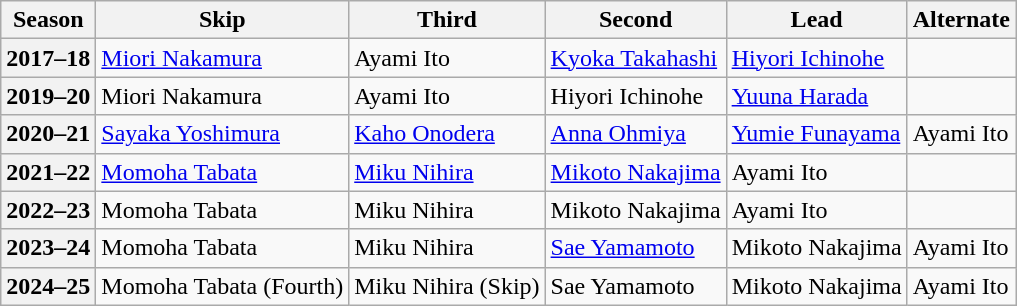<table class="wikitable">
<tr>
<th scope="col">Season</th>
<th scope="col">Skip</th>
<th scope="col">Third</th>
<th scope="col">Second</th>
<th scope="col">Lead</th>
<th scope="col">Alternate</th>
</tr>
<tr>
<th scope="row">2017–18</th>
<td><a href='#'>Miori Nakamura</a></td>
<td>Ayami Ito</td>
<td><a href='#'>Kyoka Takahashi</a></td>
<td><a href='#'>Hiyori Ichinohe</a></td>
<td></td>
</tr>
<tr>
<th scope="row">2019–20</th>
<td>Miori Nakamura</td>
<td>Ayami Ito</td>
<td>Hiyori Ichinohe</td>
<td><a href='#'>Yuuna Harada</a></td>
<td></td>
</tr>
<tr>
<th scope="row">2020–21</th>
<td><a href='#'>Sayaka Yoshimura</a></td>
<td><a href='#'>Kaho Onodera</a></td>
<td><a href='#'>Anna Ohmiya</a></td>
<td><a href='#'>Yumie Funayama</a></td>
<td>Ayami Ito</td>
</tr>
<tr>
<th scope="row">2021–22</th>
<td><a href='#'>Momoha Tabata</a></td>
<td><a href='#'>Miku Nihira</a></td>
<td><a href='#'>Mikoto Nakajima</a></td>
<td>Ayami Ito</td>
<td></td>
</tr>
<tr>
<th scope="row">2022–23</th>
<td>Momoha Tabata</td>
<td>Miku Nihira</td>
<td>Mikoto Nakajima</td>
<td>Ayami Ito</td>
<td></td>
</tr>
<tr>
<th scope="row">2023–24</th>
<td>Momoha Tabata</td>
<td>Miku Nihira</td>
<td><a href='#'>Sae Yamamoto</a></td>
<td>Mikoto Nakajima</td>
<td>Ayami Ito</td>
</tr>
<tr>
<th scope="row">2024–25</th>
<td>Momoha Tabata (Fourth)</td>
<td>Miku Nihira (Skip)</td>
<td>Sae Yamamoto</td>
<td>Mikoto Nakajima</td>
<td>Ayami Ito</td>
</tr>
</table>
